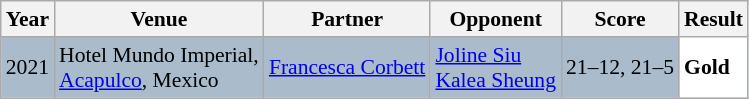<table class="sortable wikitable" style="font-size: 90%;">
<tr>
<th>Year</th>
<th>Venue</th>
<th>Partner</th>
<th>Opponent</th>
<th>Score</th>
<th>Result</th>
</tr>
<tr style="background:#AABBCC">
<td align="center">2021</td>
<td align="left">Hotel Mundo Imperial,<br><a href='#'>Acapulco</a>, Mexico</td>
<td align="left"> <a href='#'>Francesca Corbett</a></td>
<td align="left"> <a href='#'>Joline Siu</a><br> <a href='#'>Kalea Sheung</a></td>
<td align="left">21–12, 21–5</td>
<td style="text-align:left; background:white"> <strong>Gold</strong></td>
</tr>
</table>
